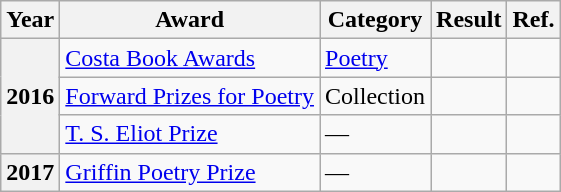<table class="wikitable sortable">
<tr>
<th>Year</th>
<th>Award</th>
<th>Category</th>
<th>Result</th>
<th>Ref.</th>
</tr>
<tr>
<th rowspan=3>2016</th>
<td><a href='#'>Costa Book Awards</a></td>
<td><a href='#'>Poetry</a></td>
<td></td>
<td></td>
</tr>
<tr>
<td><a href='#'>Forward Prizes for Poetry</a></td>
<td>Collection</td>
<td></td>
<td></td>
</tr>
<tr>
<td><a href='#'>T. S. Eliot Prize</a></td>
<td>—</td>
<td></td>
<td></td>
</tr>
<tr>
<th>2017</th>
<td><a href='#'>Griffin Poetry Prize</a></td>
<td>—</td>
<td></td>
<td></td>
</tr>
</table>
